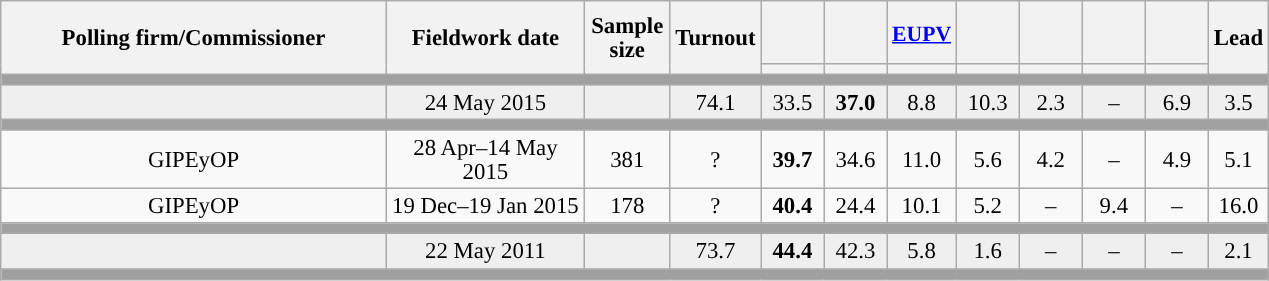<table class="wikitable collapsible collapsed" style="text-align:center; font-size:95%; line-height:16px;">
<tr style="height:42px;">
<th style="width:250px;" rowspan="2">Polling firm/Commissioner</th>
<th style="width:125px;" rowspan="2">Fieldwork date</th>
<th style="width:50px;" rowspan="2">Sample size</th>
<th style="width:45px;" rowspan="2">Turnout</th>
<th style="width:35px;"></th>
<th style="width:35px;"></th>
<th style="width:35px; font-size:95%;"><a href='#'>EUPV</a></th>
<th style="width:35px;"></th>
<th style="width:35px;"></th>
<th style="width:35px;"></th>
<th style="width:35px;"></th>
<th style="width:30px;" rowspan="2">Lead</th>
</tr>
<tr>
<th style="color:inherit;background:"></th>
<th style="color:inherit;background:"></th>
<th style="color:inherit;background:"></th>
<th style="color:inherit;background:"></th>
<th style="color:inherit;background:"></th>
<th style="color:inherit;background:"></th>
<th style="color:inherit;background:"></th>
</tr>
<tr>
<td colspan="12" style="background:#A0A0A0"></td>
</tr>
<tr style="background:#EFEFEF;">
<td><strong></strong></td>
<td>24 May 2015</td>
<td></td>
<td>74.1</td>
<td>33.5<br></td>
<td><strong>37.0</strong><br></td>
<td>8.8<br></td>
<td>10.3<br></td>
<td>2.3<br></td>
<td>–</td>
<td>6.9<br></td>
<td style="background:">3.5</td>
</tr>
<tr>
<td colspan="12" style="background:#A0A0A0"></td>
</tr>
<tr>
<td>GIPEyOP</td>
<td>28 Apr–14 May 2015</td>
<td>381</td>
<td>?</td>
<td><strong>39.7</strong><br></td>
<td>34.6<br></td>
<td>11.0<br></td>
<td>5.6<br></td>
<td>4.2<br></td>
<td>–</td>
<td>4.9<br></td>
<td style="background:">5.1</td>
</tr>
<tr>
<td>GIPEyOP</td>
<td>19 Dec–19 Jan 2015</td>
<td>178</td>
<td>?</td>
<td><strong>40.4</strong><br></td>
<td>24.4<br></td>
<td>10.1<br></td>
<td>5.2<br></td>
<td>–</td>
<td>9.4<br></td>
<td>–</td>
<td style="background:">16.0</td>
</tr>
<tr>
<td colspan="12" style="background:#A0A0A0"></td>
</tr>
<tr style="background:#EFEFEF;">
<td><strong></strong></td>
<td>22 May 2011</td>
<td></td>
<td>73.7</td>
<td><strong>44.4</strong><br></td>
<td>42.3<br></td>
<td>5.8<br></td>
<td>1.6<br></td>
<td>–</td>
<td>–</td>
<td>–</td>
<td style="background:">2.1</td>
</tr>
<tr>
<td colspan="12" style="background:#A0A0A0"></td>
</tr>
</table>
